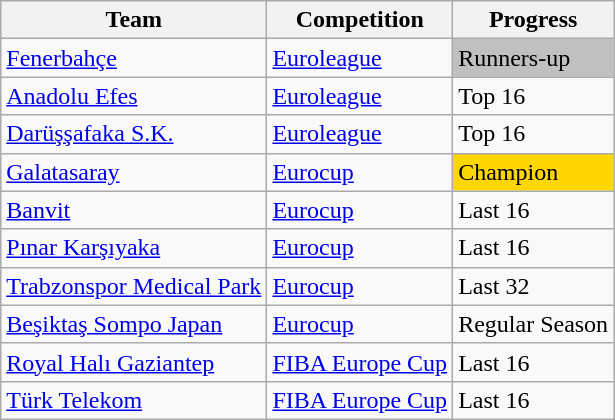<table class="wikitable sortable">
<tr>
<th>Team</th>
<th>Competition</th>
<th>Progress</th>
</tr>
<tr>
<td><a href='#'>Fenerbahçe</a></td>
<td><a href='#'>Euroleague</a></td>
<td bgcolor=silver>Runners-up</td>
</tr>
<tr>
<td><a href='#'>Anadolu Efes</a></td>
<td><a href='#'>Euroleague</a></td>
<td>Top 16</td>
</tr>
<tr>
<td><a href='#'>Darüşşafaka S.K.</a></td>
<td><a href='#'>Euroleague</a></td>
<td>Top 16</td>
</tr>
<tr>
<td><a href='#'>Galatasaray</a></td>
<td><a href='#'>Eurocup</a></td>
<td bgcolor=gold>Champion</td>
</tr>
<tr>
<td><a href='#'>Banvit</a></td>
<td><a href='#'>Eurocup</a></td>
<td>Last 16</td>
</tr>
<tr>
<td><a href='#'>Pınar Karşıyaka</a></td>
<td><a href='#'>Eurocup</a></td>
<td>Last 16</td>
</tr>
<tr>
<td><a href='#'>Trabzonspor Medical Park</a></td>
<td><a href='#'>Eurocup</a></td>
<td>Last 32</td>
</tr>
<tr>
<td><a href='#'>Beşiktaş Sompo Japan</a></td>
<td><a href='#'>Eurocup</a></td>
<td>Regular Season</td>
</tr>
<tr>
<td><a href='#'>Royal Halı Gaziantep</a></td>
<td><a href='#'>FIBA Europe Cup</a></td>
<td>Last 16</td>
</tr>
<tr>
<td><a href='#'>Türk Telekom</a></td>
<td><a href='#'>FIBA Europe Cup</a></td>
<td>Last 16</td>
</tr>
</table>
